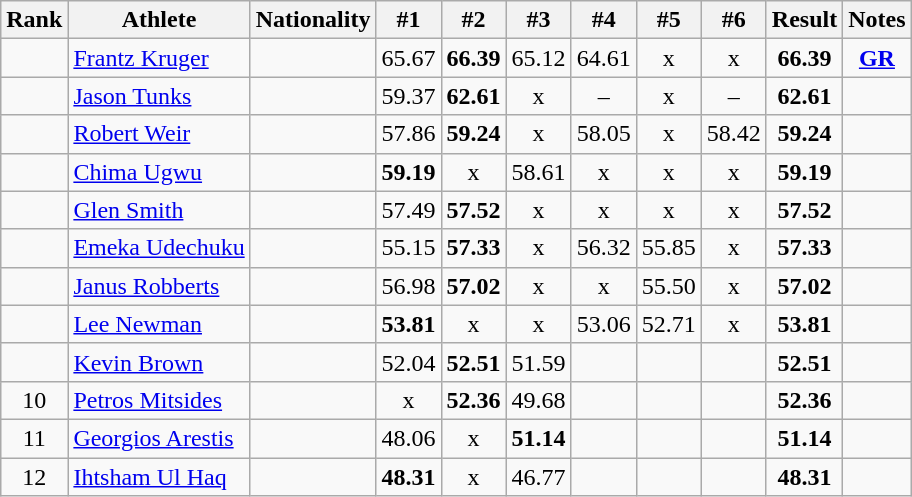<table class="wikitable sortable" style="text-align:center">
<tr>
<th>Rank</th>
<th>Athlete</th>
<th>Nationality</th>
<th>#1</th>
<th>#2</th>
<th>#3</th>
<th>#4</th>
<th>#5</th>
<th>#6</th>
<th>Result</th>
<th>Notes</th>
</tr>
<tr>
<td></td>
<td align="left"><a href='#'>Frantz Kruger</a></td>
<td align=left></td>
<td>65.67</td>
<td><strong>66.39</strong></td>
<td>65.12</td>
<td>64.61</td>
<td>x</td>
<td>x</td>
<td><strong>66.39</strong></td>
<td><strong><a href='#'>GR</a></strong></td>
</tr>
<tr>
<td></td>
<td align="left"><a href='#'>Jason Tunks</a></td>
<td align=left></td>
<td>59.37</td>
<td><strong>62.61</strong></td>
<td>x</td>
<td>–</td>
<td>x</td>
<td>–</td>
<td><strong>62.61</strong></td>
<td></td>
</tr>
<tr>
<td></td>
<td align="left"><a href='#'>Robert Weir</a></td>
<td align=left></td>
<td>57.86</td>
<td><strong>59.24</strong></td>
<td>x</td>
<td>58.05</td>
<td>x</td>
<td>58.42</td>
<td><strong>59.24</strong></td>
<td></td>
</tr>
<tr>
<td></td>
<td align="left"><a href='#'>Chima Ugwu</a></td>
<td align=left></td>
<td><strong>59.19</strong></td>
<td>x</td>
<td>58.61</td>
<td>x</td>
<td>x</td>
<td>x</td>
<td><strong>59.19</strong></td>
<td></td>
</tr>
<tr>
<td></td>
<td align="left"><a href='#'>Glen Smith</a></td>
<td align=left></td>
<td>57.49</td>
<td><strong>57.52</strong></td>
<td>x</td>
<td>x</td>
<td>x</td>
<td>x</td>
<td><strong>57.52</strong></td>
<td></td>
</tr>
<tr>
<td></td>
<td align="left"><a href='#'>Emeka Udechuku</a></td>
<td align=left></td>
<td>55.15</td>
<td><strong>57.33</strong></td>
<td>x</td>
<td>56.32</td>
<td>55.85</td>
<td>x</td>
<td><strong>57.33</strong></td>
<td></td>
</tr>
<tr>
<td></td>
<td align="left"><a href='#'>Janus Robberts</a></td>
<td align=left></td>
<td>56.98</td>
<td><strong>57.02</strong></td>
<td>x</td>
<td>x</td>
<td>55.50</td>
<td>x</td>
<td><strong>57.02</strong></td>
<td></td>
</tr>
<tr>
<td></td>
<td align="left"><a href='#'>Lee Newman</a></td>
<td align=left></td>
<td><strong>53.81</strong></td>
<td>x</td>
<td>x</td>
<td>53.06</td>
<td>52.71</td>
<td>x</td>
<td><strong>53.81</strong></td>
<td></td>
</tr>
<tr>
<td></td>
<td align="left"><a href='#'>Kevin Brown</a></td>
<td align=left></td>
<td>52.04</td>
<td><strong>52.51</strong></td>
<td>51.59</td>
<td></td>
<td></td>
<td></td>
<td><strong>52.51</strong></td>
<td></td>
</tr>
<tr>
<td>10</td>
<td align="left"><a href='#'>Petros Mitsides</a></td>
<td align=left></td>
<td>x</td>
<td><strong>52.36</strong></td>
<td>49.68</td>
<td></td>
<td></td>
<td></td>
<td><strong>52.36</strong></td>
<td></td>
</tr>
<tr>
<td>11</td>
<td align="left"><a href='#'>Georgios Arestis</a></td>
<td align=left></td>
<td>48.06</td>
<td>x</td>
<td><strong>51.14</strong></td>
<td></td>
<td></td>
<td></td>
<td><strong>51.14</strong></td>
<td></td>
</tr>
<tr>
<td>12</td>
<td align="left"><a href='#'>Ihtsham Ul Haq</a></td>
<td align=left></td>
<td><strong>48.31</strong></td>
<td>x</td>
<td>46.77</td>
<td></td>
<td></td>
<td></td>
<td><strong>48.31</strong></td>
<td></td>
</tr>
</table>
